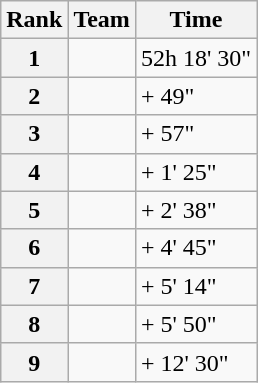<table class="wikitable" margin-bottom:0;">
<tr>
<th scope="col">Rank</th>
<th scope="col">Team</th>
<th scope="col">Time</th>
</tr>
<tr>
<th scope="row">1</th>
<td> </td>
<td>52h 18' 30"</td>
</tr>
<tr>
<th scope="row">2</th>
<td> </td>
<td>+ 49"</td>
</tr>
<tr>
<th scope="row">3</th>
<td> </td>
<td>+ 57"</td>
</tr>
<tr>
<th scope="row">4</th>
<td> </td>
<td>+ 1' 25"</td>
</tr>
<tr>
<th scope="row">5</th>
<td> </td>
<td>+ 2' 38"</td>
</tr>
<tr>
<th scope="row">6</th>
<td> </td>
<td>+ 4' 45"</td>
</tr>
<tr>
<th scope="row">7</th>
<td> </td>
<td>+ 5' 14"</td>
</tr>
<tr>
<th scope="row">8</th>
<td> </td>
<td>+ 5' 50"</td>
</tr>
<tr>
<th scope="row">9</th>
<td> </td>
<td>+ 12' 30"</td>
</tr>
</table>
